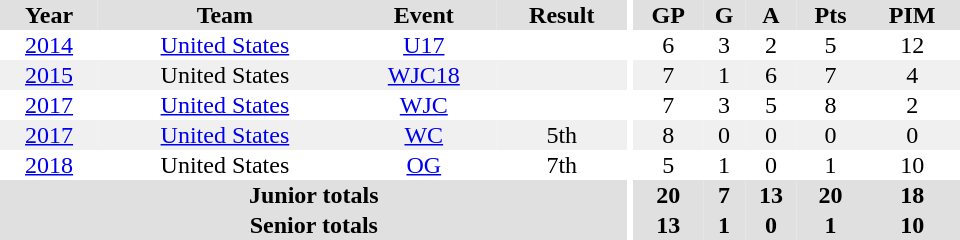<table border="0" cellpadding="1" cellspacing="0" ID="Table3" style="text-align:center; width:40em">
<tr ALIGN="center" bgcolor="#e0e0e0">
<th>Year</th>
<th>Team</th>
<th>Event</th>
<th>Result</th>
<th rowspan="99" bgcolor="#ffffff"></th>
<th>GP</th>
<th>G</th>
<th>A</th>
<th>Pts</th>
<th>PIM</th>
</tr>
<tr>
<td><a href='#'>2014</a></td>
<td><a href='#'>United States</a></td>
<td><a href='#'>U17</a></td>
<td></td>
<td>6</td>
<td>3</td>
<td>2</td>
<td>5</td>
<td>12</td>
</tr>
<tr bgcolor="#f0f0f0">
<td><a href='#'>2015</a></td>
<td>United States</td>
<td><a href='#'>WJC18</a></td>
<td></td>
<td>7</td>
<td>1</td>
<td>6</td>
<td>7</td>
<td>4</td>
</tr>
<tr>
<td><a href='#'>2017</a></td>
<td><a href='#'>United States</a></td>
<td><a href='#'>WJC</a></td>
<td></td>
<td>7</td>
<td>3</td>
<td>5</td>
<td>8</td>
<td>2</td>
</tr>
<tr bgcolor="#f0f0f0">
<td><a href='#'>2017</a></td>
<td><a href='#'>United States</a></td>
<td><a href='#'>WC</a></td>
<td>5th</td>
<td>8</td>
<td>0</td>
<td>0</td>
<td>0</td>
<td>0</td>
</tr>
<tr>
<td><a href='#'>2018</a></td>
<td>United States</td>
<td><a href='#'>OG</a></td>
<td>7th</td>
<td>5</td>
<td>1</td>
<td>0</td>
<td>1</td>
<td>10</td>
</tr>
<tr>
</tr>
<tr bgcolor="#e0e0e0">
<th colspan="4">Junior totals</th>
<th>20</th>
<th>7</th>
<th>13</th>
<th>20</th>
<th>18</th>
</tr>
<tr bgcolor="#e0e0e0">
<th colspan="4">Senior totals</th>
<th>13</th>
<th>1</th>
<th>0</th>
<th>1</th>
<th>10</th>
</tr>
</table>
